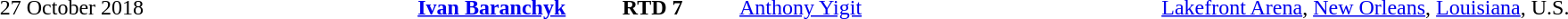<table cellspacing="1" style="width:100%;">
<tr>
<th width="15%"></th>
<th width="25%"></th>
<th width="10%"></th>
<th width="25%"></th>
</tr>
<tr style="font-size:100%">
<td align="right">27 October 2018</td>
<td align="right"><strong><a href='#'>Ivan Baranchyk</a></strong> </td>
<td align="center"><strong>RTD 7</strong></td>
<td> <a href='#'>Anthony Yigit</a></td>
<td><a href='#'>Lakefront Arena</a>, <a href='#'>New Orleans</a>, <a href='#'>Louisiana</a>, U.S.</td>
</tr>
</table>
